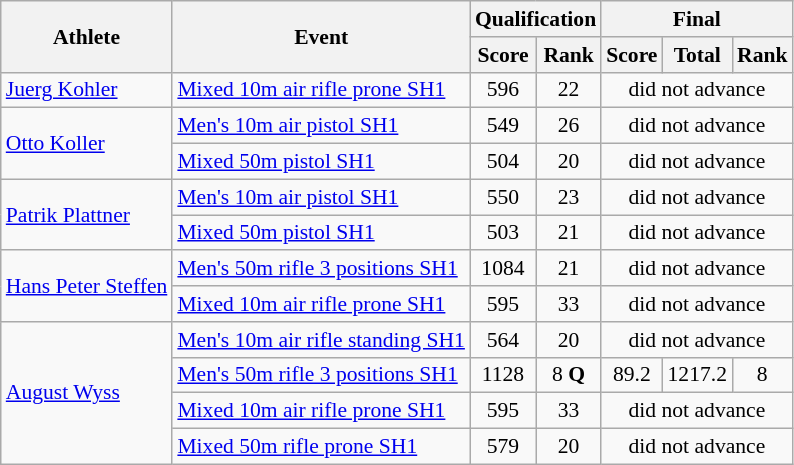<table class=wikitable style="font-size:90%">
<tr>
<th rowspan="2">Athlete</th>
<th rowspan="2">Event</th>
<th colspan="2">Qualification</th>
<th colspan="3">Final</th>
</tr>
<tr>
<th>Score</th>
<th>Rank</th>
<th>Score</th>
<th>Total</th>
<th>Rank</th>
</tr>
<tr>
<td><a href='#'>Juerg Kohler</a></td>
<td><a href='#'>Mixed 10m air rifle prone SH1</a></td>
<td align=center>596</td>
<td align=center>22</td>
<td align=center colspan="3">did not advance</td>
</tr>
<tr>
<td rowspan="2"><a href='#'>Otto Koller</a></td>
<td><a href='#'>Men's 10m air pistol SH1</a></td>
<td align=center>549</td>
<td align=center>26</td>
<td align=center colspan="3">did not advance</td>
</tr>
<tr>
<td><a href='#'>Mixed 50m pistol SH1</a></td>
<td align=center>504</td>
<td align=center>20</td>
<td align=center colspan="3">did not advance</td>
</tr>
<tr>
<td rowspan="2"><a href='#'>Patrik Plattner</a></td>
<td><a href='#'>Men's 10m air pistol SH1</a></td>
<td align=center>550</td>
<td align=center>23</td>
<td align=center colspan="3">did not advance</td>
</tr>
<tr>
<td><a href='#'>Mixed 50m pistol SH1</a></td>
<td align=center>503</td>
<td align=center>21</td>
<td align=center colspan="3">did not advance</td>
</tr>
<tr>
<td rowspan="2"><a href='#'>Hans Peter Steffen</a></td>
<td><a href='#'>Men's 50m rifle 3 positions SH1</a></td>
<td align=center>1084</td>
<td align=center>21</td>
<td align=center colspan="3">did not advance</td>
</tr>
<tr>
<td><a href='#'>Mixed 10m air rifle prone SH1</a></td>
<td align=center>595</td>
<td align=center>33</td>
<td align=center colspan="3">did not advance</td>
</tr>
<tr>
<td rowspan="4"><a href='#'>August Wyss</a></td>
<td><a href='#'>Men's 10m air rifle standing SH1</a></td>
<td align=center>564</td>
<td align=center>20</td>
<td align=center colspan="3">did not advance</td>
</tr>
<tr>
<td><a href='#'>Men's 50m rifle 3 positions SH1</a></td>
<td align=center>1128</td>
<td align=center>8 <strong>Q</strong></td>
<td align=center>89.2</td>
<td align=center>1217.2</td>
<td align=center>8</td>
</tr>
<tr>
<td><a href='#'>Mixed 10m air rifle prone SH1</a></td>
<td align=center>595</td>
<td align=center>33</td>
<td align=center colspan="3">did not advance</td>
</tr>
<tr>
<td><a href='#'>Mixed 50m rifle prone SH1</a></td>
<td align=center>579</td>
<td align=center>20</td>
<td align=center colspan="3">did not advance</td>
</tr>
</table>
